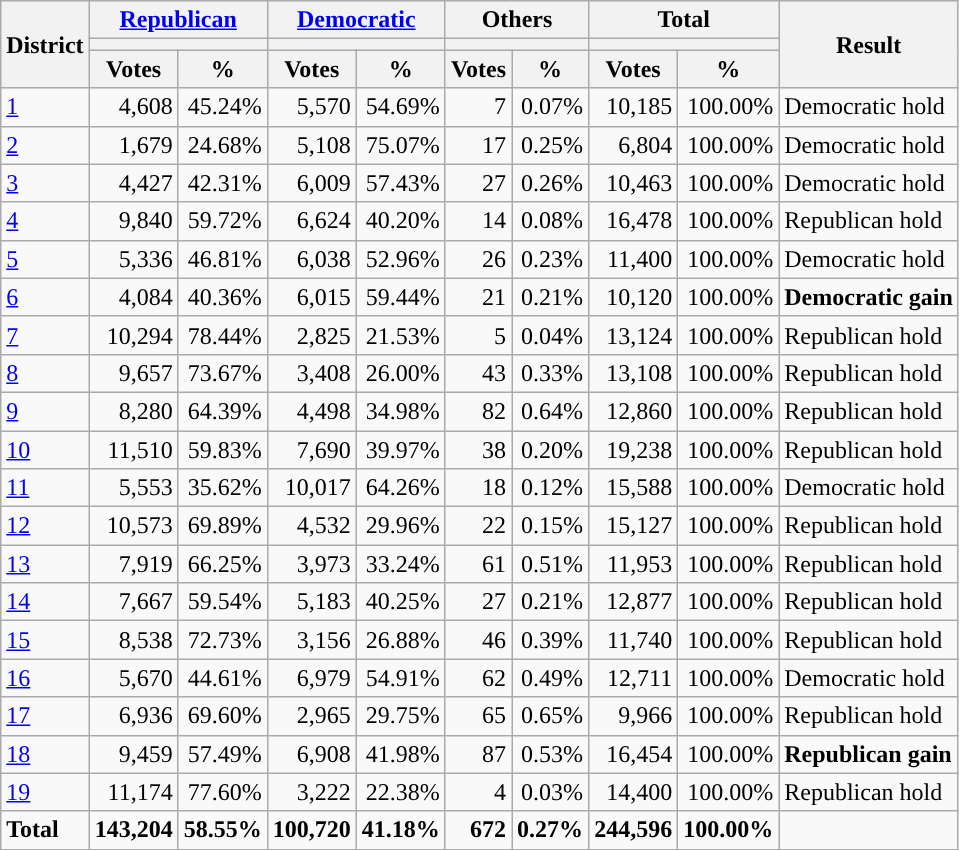<table class="wikitable plainrowheaders sortable" style="font-size:100%; text-align:right;">
<tr>
<th scope=col rowspan=3>District</th>
<th scope=col colspan=2><a href='#'>Republican</a></th>
<th scope=col colspan=2><a href='#'>Democratic</a></th>
<th scope=col colspan=2>Others</th>
<th scope=col colspan=2>Total</th>
<th scope=col rowspan=3>Result</th>
</tr>
<tr>
<th scope=col colspan=2 style="background:"></th>
<th scope=col colspan=2 style="background:"></th>
<th scope=col colspan=2></th>
<th scope=col colspan=2></th>
</tr>
<tr>
<th scope=col data-sort-type="number">Votes</th>
<th scope=col data-sort-type="number">%</th>
<th scope=col data-sort-type="number">Votes</th>
<th scope=col data-sort-type="number">%</th>
<th scope=col data-sort-type="number">Votes</th>
<th scope=col data-sort-type="number">%</th>
<th scope=col data-sort-type="number">Votes</th>
<th scope=col data-sort-type="number">%</th>
</tr>
<tr>
<td align=left><a href='#'>1</a></td>
<td>4,608</td>
<td>45.24%</td>
<td>5,570</td>
<td>54.69%</td>
<td>7</td>
<td>0.07%</td>
<td>10,185</td>
<td>100.00%</td>
<td align=left>Democratic hold</td>
</tr>
<tr>
<td align=left><a href='#'>2</a></td>
<td>1,679</td>
<td>24.68%</td>
<td>5,108</td>
<td>75.07%</td>
<td>17</td>
<td>0.25%</td>
<td>6,804</td>
<td>100.00%</td>
<td align=left>Democratic hold</td>
</tr>
<tr>
<td align=left><a href='#'>3</a></td>
<td>4,427</td>
<td>42.31%</td>
<td>6,009</td>
<td>57.43%</td>
<td>27</td>
<td>0.26%</td>
<td>10,463</td>
<td>100.00%</td>
<td align=left>Democratic hold</td>
</tr>
<tr>
<td align=left><a href='#'>4</a></td>
<td>9,840</td>
<td>59.72%</td>
<td>6,624</td>
<td>40.20%</td>
<td>14</td>
<td>0.08%</td>
<td>16,478</td>
<td>100.00%</td>
<td align=left>Republican hold</td>
</tr>
<tr>
<td align=left><a href='#'>5</a></td>
<td>5,336</td>
<td>46.81%</td>
<td>6,038</td>
<td>52.96%</td>
<td>26</td>
<td>0.23%</td>
<td>11,400</td>
<td>100.00%</td>
<td align=left>Democratic hold</td>
</tr>
<tr>
<td align=left><a href='#'>6</a></td>
<td>4,084</td>
<td>40.36%</td>
<td>6,015</td>
<td>59.44%</td>
<td>21</td>
<td>0.21%</td>
<td>10,120</td>
<td>100.00%</td>
<td align=left><strong>Democratic gain</strong></td>
</tr>
<tr>
<td align=left><a href='#'>7</a></td>
<td>10,294</td>
<td>78.44%</td>
<td>2,825</td>
<td>21.53%</td>
<td>5</td>
<td>0.04%</td>
<td>13,124</td>
<td>100.00%</td>
<td align=left>Republican hold</td>
</tr>
<tr>
<td align=left><a href='#'>8</a></td>
<td>9,657</td>
<td>73.67%</td>
<td>3,408</td>
<td>26.00%</td>
<td>43</td>
<td>0.33%</td>
<td>13,108</td>
<td>100.00%</td>
<td align=left>Republican hold</td>
</tr>
<tr>
<td align=left><a href='#'>9</a></td>
<td>8,280</td>
<td>64.39%</td>
<td>4,498</td>
<td>34.98%</td>
<td>82</td>
<td>0.64%</td>
<td>12,860</td>
<td>100.00%</td>
<td align=left>Republican hold</td>
</tr>
<tr>
<td align=left><a href='#'>10</a></td>
<td>11,510</td>
<td>59.83%</td>
<td>7,690</td>
<td>39.97%</td>
<td>38</td>
<td>0.20%</td>
<td>19,238</td>
<td>100.00%</td>
<td align=left>Republican hold</td>
</tr>
<tr>
<td align=left><a href='#'>11</a></td>
<td>5,553</td>
<td>35.62%</td>
<td>10,017</td>
<td>64.26%</td>
<td>18</td>
<td>0.12%</td>
<td>15,588</td>
<td>100.00%</td>
<td align=left>Democratic hold</td>
</tr>
<tr>
<td align=left><a href='#'>12</a></td>
<td>10,573</td>
<td>69.89%</td>
<td>4,532</td>
<td>29.96%</td>
<td>22</td>
<td>0.15%</td>
<td>15,127</td>
<td>100.00%</td>
<td align=left>Republican hold</td>
</tr>
<tr>
<td align=left><a href='#'>13</a></td>
<td>7,919</td>
<td>66.25%</td>
<td>3,973</td>
<td>33.24%</td>
<td>61</td>
<td>0.51%</td>
<td>11,953</td>
<td>100.00%</td>
<td align=left>Republican hold</td>
</tr>
<tr>
<td align=left><a href='#'>14</a></td>
<td>7,667</td>
<td>59.54%</td>
<td>5,183</td>
<td>40.25%</td>
<td>27</td>
<td>0.21%</td>
<td>12,877</td>
<td>100.00%</td>
<td align=left>Republican hold</td>
</tr>
<tr>
<td align=left><a href='#'>15</a></td>
<td>8,538</td>
<td>72.73%</td>
<td>3,156</td>
<td>26.88%</td>
<td>46</td>
<td>0.39%</td>
<td>11,740</td>
<td>100.00%</td>
<td align=left>Republican hold</td>
</tr>
<tr>
<td align=left><a href='#'>16</a></td>
<td>5,670</td>
<td>44.61%</td>
<td>6,979</td>
<td>54.91%</td>
<td>62</td>
<td>0.49%</td>
<td>12,711</td>
<td>100.00%</td>
<td align=left>Democratic hold</td>
</tr>
<tr>
<td align=left><a href='#'>17</a></td>
<td>6,936</td>
<td>69.60%</td>
<td>2,965</td>
<td>29.75%</td>
<td>65</td>
<td>0.65%</td>
<td>9,966</td>
<td>100.00%</td>
<td align=left>Republican hold</td>
</tr>
<tr>
<td align=left><a href='#'>18</a></td>
<td>9,459</td>
<td>57.49%</td>
<td>6,908</td>
<td>41.98%</td>
<td>87</td>
<td>0.53%</td>
<td>16,454</td>
<td>100.00%</td>
<td align=left><strong>Republican gain</strong></td>
</tr>
<tr>
<td align=left><a href='#'>19</a></td>
<td>11,174</td>
<td>77.60%</td>
<td>3,222</td>
<td>22.38%</td>
<td>4</td>
<td>0.03%</td>
<td>14,400</td>
<td>100.00%</td>
<td align=left>Republican hold</td>
</tr>
<tr class="sortbottom" style="font-weight:bold">
<td align=left>Total</td>
<td>143,204</td>
<td>58.55%</td>
<td>100,720</td>
<td>41.18%</td>
<td>672</td>
<td>0.27%</td>
<td>244,596</td>
<td>100.00%</td>
<td></td>
</tr>
</table>
